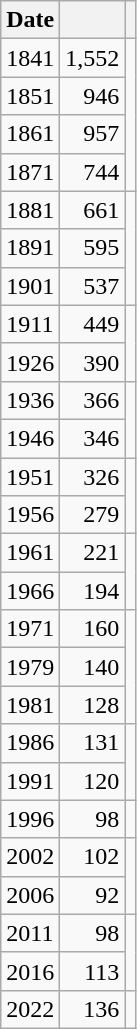<table class="wikitable" style="display: inline-table;">
<tr>
<th>Date</th>
<th></th>
<th></th>
</tr>
<tr>
<td>1841</td>
<td align=right>1,552</td>
<td rowspan=4></td>
</tr>
<tr>
<td>1851</td>
<td align=right>946</td>
</tr>
<tr>
<td>1861</td>
<td align=right>957</td>
</tr>
<tr>
<td>1871</td>
<td align=right>744</td>
</tr>
<tr>
<td>1881</td>
<td align=right>661</td>
<td rowspan=3></td>
</tr>
<tr>
<td>1891</td>
<td align=right>595</td>
</tr>
<tr>
<td>1901</td>
<td align=right>537</td>
</tr>
<tr>
<td>1911</td>
<td align=right>449</td>
<td rowspan=2></td>
</tr>
<tr>
<td>1926</td>
<td align=right>390</td>
</tr>
<tr>
<td>1936</td>
<td align=right>366</td>
<td rowspan=2></td>
</tr>
<tr>
<td>1946</td>
<td align=right>346</td>
</tr>
<tr>
<td>1951</td>
<td align=right>326</td>
<td rowspan=2></td>
</tr>
<tr>
<td>1956</td>
<td align=right>279</td>
</tr>
<tr>
<td>1961</td>
<td align=right>221</td>
<td rowspan=2></td>
</tr>
<tr>
<td>1966</td>
<td align=right>194</td>
</tr>
<tr>
<td>1971</td>
<td align=right>160</td>
<td rowspan=3></td>
</tr>
<tr>
<td>1979</td>
<td align=right>140</td>
</tr>
<tr>
<td>1981</td>
<td align=right>128</td>
</tr>
<tr>
<td>1986</td>
<td align=right>131</td>
<td rowspan=2></td>
</tr>
<tr>
<td>1991</td>
<td align=right>120</td>
</tr>
<tr>
<td>1996</td>
<td align=right>98</td>
<td></td>
</tr>
<tr>
<td>2002</td>
<td align=right>102</td>
<td rowspan=2></td>
</tr>
<tr>
<td>2006</td>
<td align=right>92</td>
</tr>
<tr>
<td>2011</td>
<td align=right>98</td>
<td rowspan=2></td>
</tr>
<tr>
<td>2016</td>
<td align=right>113</td>
</tr>
<tr>
<td>2022</td>
<td align=right>136</td>
<td></td>
</tr>
</table>
